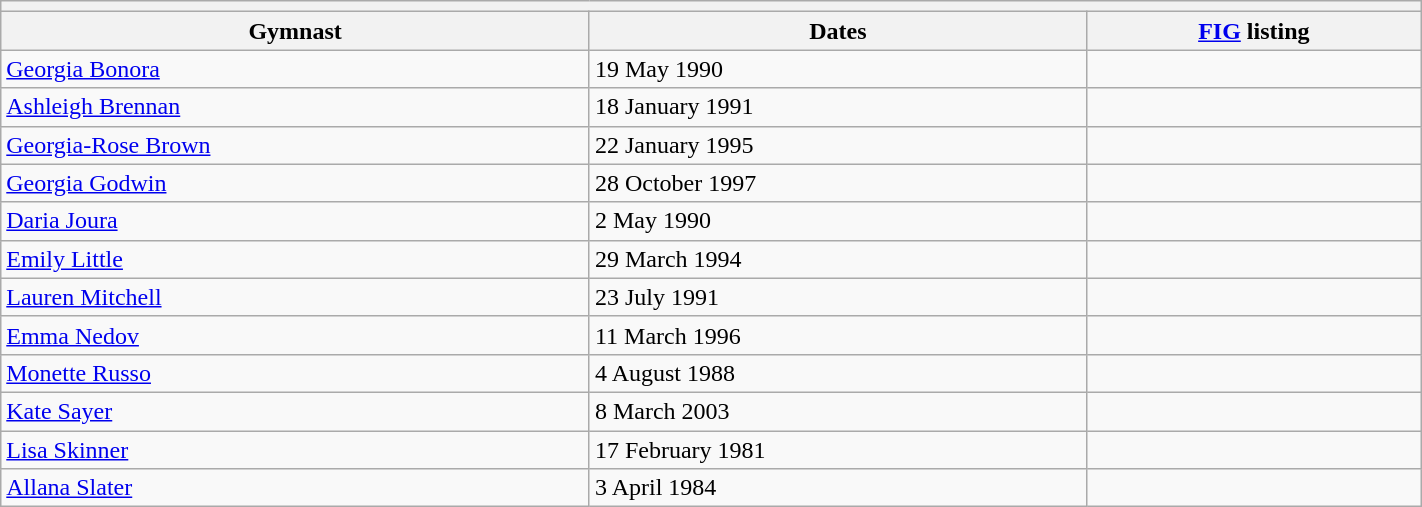<table class="wikitable mw-collapsible mw-collapsed" width="75%">
<tr>
<th colspan="3"></th>
</tr>
<tr>
<th>Gymnast</th>
<th>Dates</th>
<th><a href='#'>FIG</a> listing</th>
</tr>
<tr>
<td><a href='#'>Georgia Bonora</a></td>
<td>19 May 1990</td>
<td></td>
</tr>
<tr>
<td><a href='#'>Ashleigh Brennan</a></td>
<td>18 January 1991</td>
<td></td>
</tr>
<tr>
<td><a href='#'>Georgia-Rose Brown</a></td>
<td>22 January 1995</td>
<td></td>
</tr>
<tr>
<td><a href='#'>Georgia Godwin</a></td>
<td>28 October 1997</td>
<td></td>
</tr>
<tr>
<td><a href='#'>Daria Joura</a></td>
<td>2 May 1990</td>
<td></td>
</tr>
<tr>
<td><a href='#'>Emily Little</a></td>
<td>29 March 1994</td>
<td></td>
</tr>
<tr>
<td><a href='#'>Lauren Mitchell</a></td>
<td>23 July 1991</td>
<td></td>
</tr>
<tr>
<td><a href='#'>Emma Nedov</a></td>
<td>11 March 1996</td>
<td></td>
</tr>
<tr>
<td><a href='#'>Monette Russo</a></td>
<td>4 August 1988</td>
<td></td>
</tr>
<tr>
<td><a href='#'>Kate Sayer</a></td>
<td>8 March 2003</td>
<td></td>
</tr>
<tr>
<td><a href='#'>Lisa Skinner</a></td>
<td>17 February 1981</td>
<td></td>
</tr>
<tr>
<td><a href='#'>Allana Slater</a></td>
<td>3 April 1984</td>
<td></td>
</tr>
</table>
